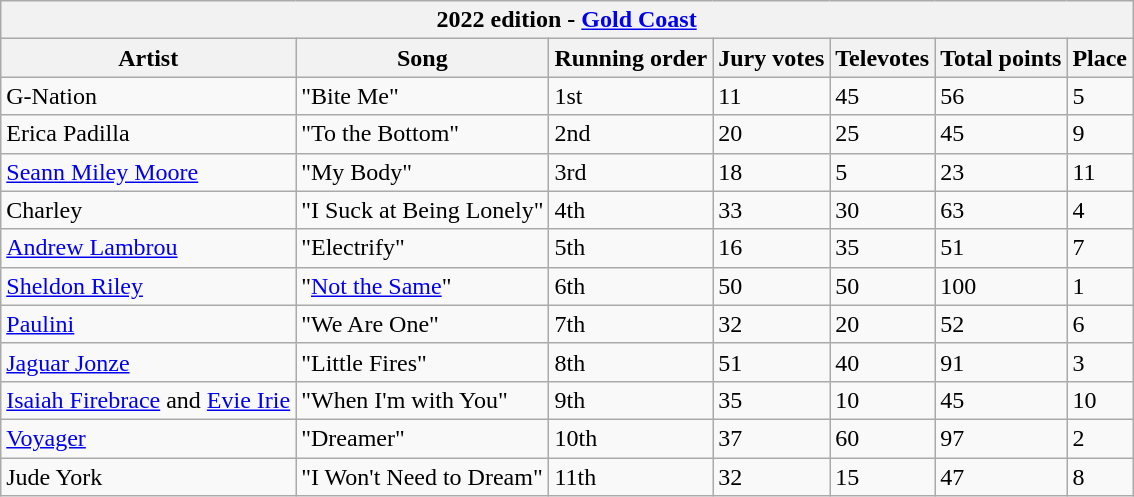<table class="wikitable sortable">
<tr>
<th colspan="7">2022 edition - <a href='#'>Gold Coast</a></th>
</tr>
<tr bgcolor="#efefef">
<th>Artist</th>
<th>Song</th>
<th>Running order</th>
<th>Jury votes</th>
<th>Televotes</th>
<th>Total points</th>
<th>Place</th>
</tr>
<tr>
<td>G-Nation</td>
<td>"Bite Me"</td>
<td>1st</td>
<td>11</td>
<td>45</td>
<td>56</td>
<td>5</td>
</tr>
<tr>
<td>Erica Padilla</td>
<td>"To the Bottom"</td>
<td>2nd</td>
<td>20</td>
<td>25</td>
<td>45</td>
<td>9</td>
</tr>
<tr>
<td><a href='#'>Seann Miley Moore</a></td>
<td>"My Body"</td>
<td>3rd</td>
<td>18</td>
<td>5</td>
<td>23</td>
<td>11</td>
</tr>
<tr>
<td>Charley</td>
<td>"I Suck at Being Lonely"</td>
<td>4th</td>
<td>33</td>
<td>30</td>
<td>63</td>
<td>4</td>
</tr>
<tr>
<td><a href='#'>Andrew Lambrou</a></td>
<td>"Electrify"</td>
<td>5th</td>
<td>16</td>
<td>35</td>
<td>51</td>
<td>7</td>
</tr>
<tr>
<td><a href='#'>Sheldon Riley</a></td>
<td>"<a href='#'>Not the Same</a>"</td>
<td>6th</td>
<td>50</td>
<td>50</td>
<td>100</td>
<td>1</td>
</tr>
<tr>
<td><a href='#'>Paulini</a></td>
<td>"We Are One"</td>
<td>7th</td>
<td>32</td>
<td>20</td>
<td>52</td>
<td>6</td>
</tr>
<tr>
<td><a href='#'>Jaguar Jonze</a></td>
<td>"Little Fires"</td>
<td>8th</td>
<td>51</td>
<td>40</td>
<td>91</td>
<td>3</td>
</tr>
<tr>
<td><a href='#'>Isaiah Firebrace</a> and <a href='#'>Evie Irie</a></td>
<td>"When I'm with You"</td>
<td>9th</td>
<td>35</td>
<td>10</td>
<td>45</td>
<td>10</td>
</tr>
<tr>
<td><a href='#'>Voyager</a></td>
<td>"Dreamer"</td>
<td>10th</td>
<td>37</td>
<td>60</td>
<td>97</td>
<td>2</td>
</tr>
<tr>
<td>Jude York</td>
<td>"I Won't Need to Dream"</td>
<td>11th</td>
<td>32</td>
<td>15</td>
<td>47</td>
<td>8</td>
</tr>
</table>
